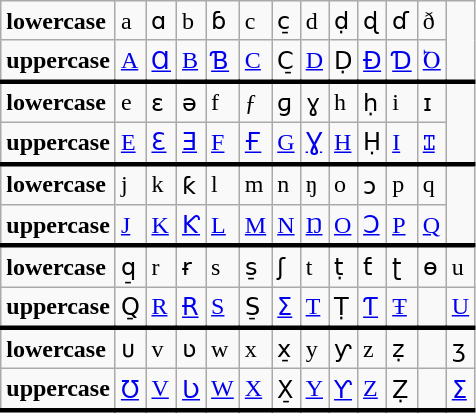<table class="wikitable Unicode">
<tr>
<td><strong>lowercase</strong></td>
<td>a</td>
<td>ɑ</td>
<td>b</td>
<td>ɓ</td>
<td>c</td>
<td>c̠</td>
<td>d</td>
<td>ḍ</td>
<td>ɖ</td>
<td>ɗ</td>
<td>ð</td>
</tr>
<tr style="border-bottom: solid">
<td><strong>uppercase</strong></td>
<td><a href='#'>A</a></td>
<td><a href='#'>Ɑ</a></td>
<td><a href='#'>B</a></td>
<td><a href='#'>Ɓ</a></td>
<td><a href='#'>C</a></td>
<td>C̠</td>
<td><a href='#'>D</a></td>
<td>Ḍ</td>
<td><a href='#'>Ɖ</a></td>
<td><a href='#'>Ɗ</a></td>
<td><a href='#'>Ꝺ</a></td>
</tr>
<tr>
<td><strong>lowercase</strong></td>
<td>e</td>
<td>ɛ</td>
<td>ǝ</td>
<td>f</td>
<td>ƒ</td>
<td>ɡ</td>
<td>ɣ</td>
<td>h</td>
<td>ḥ</td>
<td>i</td>
<td>ɪ</td>
</tr>
<tr style="border-bottom: solid">
<td><strong>uppercase</strong></td>
<td><a href='#'>E</a></td>
<td><a href='#'>Ɛ</a></td>
<td><a href='#'>Ǝ</a></td>
<td><a href='#'>F</a></td>
<td><a href='#'>Ғ</a></td>
<td><a href='#'>G</a></td>
<td><a href='#'>Ɣ</a></td>
<td><a href='#'>H</a></td>
<td>Ḥ</td>
<td><a href='#'>I</a></td>
<td><a href='#'>Ɪ</a></td>
</tr>
<tr>
<td><strong>lowercase</strong></td>
<td>j</td>
<td>k</td>
<td>ƙ</td>
<td>l</td>
<td>m</td>
<td>n</td>
<td>ŋ</td>
<td>o</td>
<td>ɔ</td>
<td>p</td>
<td>q</td>
</tr>
<tr style="border-bottom: solid">
<td><strong>uppercase</strong></td>
<td><a href='#'>J</a></td>
<td><a href='#'>K</a></td>
<td><a href='#'>Ƙ</a></td>
<td><a href='#'>L</a></td>
<td><a href='#'>M</a></td>
<td><a href='#'>N</a></td>
<td><a href='#'>Ŋ</a></td>
<td><a href='#'>O</a></td>
<td><a href='#'>Ɔ</a></td>
<td><a href='#'>P</a></td>
<td><a href='#'>Q</a></td>
</tr>
<tr>
<td><strong>lowercase</strong></td>
<td>q̠</td>
<td>r</td>
<td>ɍ</td>
<td>s</td>
<td>s̠</td>
<td>ʃ</td>
<td>t</td>
<td>ṭ</td>
<td>ƭ</td>
<td>ʈ</td>
<td>ө</td>
<td>u</td>
</tr>
<tr style="border-bottom: solid">
<td><strong>uppercase</strong></td>
<td>Q̠</td>
<td><a href='#'>R</a></td>
<td><a href='#'>Ɍ</a></td>
<td><a href='#'>S</a></td>
<td>S̠</td>
<td><a href='#'>Ʃ</a></td>
<td><a href='#'>T</a></td>
<td>Ṭ</td>
<td><a href='#'><span>Ƭ</span></a></td>
<td><a href='#'>Ŧ</a></td>
<td></td>
<td><a href='#'>U</a></td>
</tr>
<tr>
<td><strong>lowercase</strong></td>
<td>ᴜ</td>
<td>v</td>
<td>ʋ</td>
<td>w</td>
<td>x</td>
<td>x̠</td>
<td>y</td>
<td>ƴ</td>
<td>z</td>
<td>ẓ</td>
<td></td>
<td>ʒ</td>
</tr>
<tr style="border-bottom: solid">
<td><strong>uppercase</strong></td>
<td><a href='#'>Ʊ</a></td>
<td><a href='#'>V</a></td>
<td><a href='#'>Ʋ</a></td>
<td><a href='#'>W</a></td>
<td><a href='#'>X</a></td>
<td>X̠</td>
<td><a href='#'>Y</a></td>
<td><a href='#'>Ƴ</a></td>
<td><a href='#'>Z</a></td>
<td>Ẓ</td>
<td></td>
<td><a href='#'><span>Ʃ</span></a></td>
</tr>
</table>
